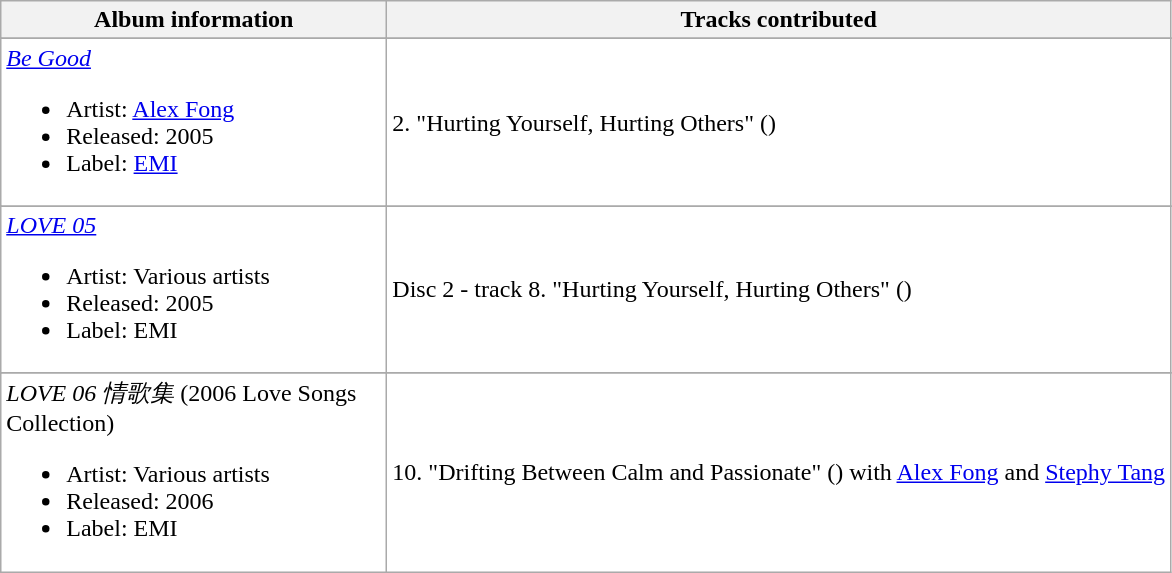<table class="wikitable">
<tr>
<th align="left" width="250px">Album information</th>
<th align="left">Tracks contributed</th>
</tr>
<tr>
</tr>
<tr bgcolor="#FFFFFF">
<td align="left"><em><a href='#'>Be Good</a></em><br><ul><li>Artist: <a href='#'>Alex Fong</a></li><li>Released: 2005</li><li>Label: <a href='#'>EMI</a></li></ul></td>
<td align="left">2. "Hurting Yourself, Hurting Others" ()</td>
</tr>
<tr>
</tr>
<tr bgcolor="#FFFFFF">
<td align="left"><em><a href='#'>LOVE 05</a></em><br><ul><li>Artist: Various artists</li><li>Released: 2005</li><li>Label: EMI</li></ul></td>
<td align="left">Disc 2 - track 8. "Hurting Yourself, Hurting Others" ()</td>
</tr>
<tr>
</tr>
<tr bgcolor="#FFFFFF">
<td align="left"><em>LOVE 06 情歌集</em> (2006 Love Songs Collection)<br><ul><li>Artist: Various artists</li><li>Released: 2006</li><li>Label: EMI</li></ul></td>
<td align="left">10. "Drifting Between Calm and Passionate" () with <a href='#'>Alex Fong</a> and <a href='#'>Stephy Tang</a></td>
</tr>
</table>
